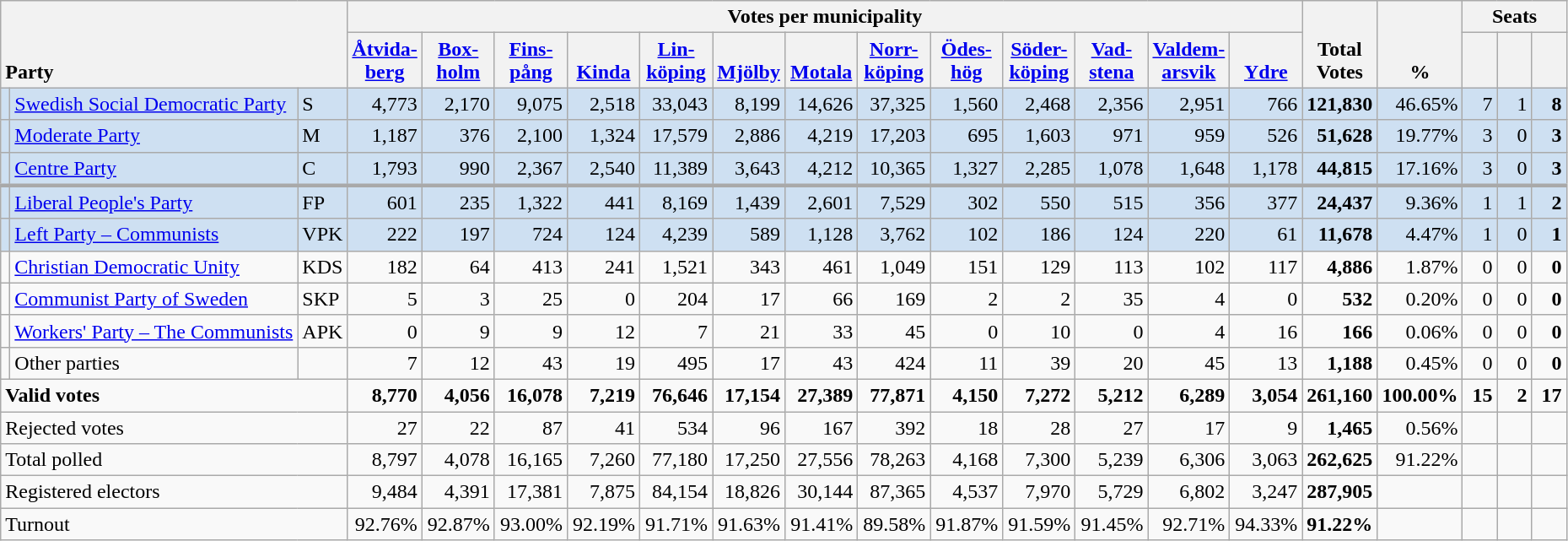<table class="wikitable" border="1" style="text-align:right;">
<tr>
<th style="text-align:left;" valign=bottom rowspan=2 colspan=3>Party</th>
<th colspan=13>Votes per municipality</th>
<th align=center valign=bottom rowspan=2 width="50">Total Votes</th>
<th align=center valign=bottom rowspan=2 width="50">%</th>
<th colspan=3>Seats</th>
</tr>
<tr>
<th align=center valign=bottom width="50"><a href='#'>Åtvida- berg</a></th>
<th align=center valign=bottom width="50"><a href='#'>Box- holm</a></th>
<th align=center valign=bottom width="50"><a href='#'>Fins- pång</a></th>
<th align=center valign=bottom width="50"><a href='#'>Kinda</a></th>
<th align=center valign=bottom width="50"><a href='#'>Lin- köping</a></th>
<th align=center valign=bottom width="50"><a href='#'>Mjölby</a></th>
<th align=center valign=bottom width="50"><a href='#'>Motala</a></th>
<th align=center valign=bottom width="50"><a href='#'>Norr- köping</a></th>
<th align=center valign=bottom width="50"><a href='#'>Ödes- hög</a></th>
<th align=center valign=bottom width="50"><a href='#'>Söder- köping</a></th>
<th align=center valign=bottom width="50"><a href='#'>Vad- stena</a></th>
<th align=center valign=bottom width="50"><a href='#'>Valdem- arsvik</a></th>
<th align=center valign=bottom width="50"><a href='#'>Ydre</a></th>
<th align=center valign=bottom width="20"><small></small></th>
<th align=center valign=bottom width="20"><small><a href='#'></a></small></th>
<th align=center valign=bottom width="20"><small></small></th>
</tr>
<tr style="background:#CEE0F2;">
<td></td>
<td align=left style="white-space: nowrap;"><a href='#'>Swedish Social Democratic Party</a></td>
<td align=left>S</td>
<td>4,773</td>
<td>2,170</td>
<td>9,075</td>
<td>2,518</td>
<td>33,043</td>
<td>8,199</td>
<td>14,626</td>
<td>37,325</td>
<td>1,560</td>
<td>2,468</td>
<td>2,356</td>
<td>2,951</td>
<td>766</td>
<td><strong>121,830</strong></td>
<td>46.65%</td>
<td>7</td>
<td>1</td>
<td><strong>8</strong></td>
</tr>
<tr style="background:#CEE0F2;">
<td></td>
<td align=left><a href='#'>Moderate Party</a></td>
<td align=left>M</td>
<td>1,187</td>
<td>376</td>
<td>2,100</td>
<td>1,324</td>
<td>17,579</td>
<td>2,886</td>
<td>4,219</td>
<td>17,203</td>
<td>695</td>
<td>1,603</td>
<td>971</td>
<td>959</td>
<td>526</td>
<td><strong>51,628</strong></td>
<td>19.77%</td>
<td>3</td>
<td>0</td>
<td><strong>3</strong></td>
</tr>
<tr style="background:#CEE0F2;">
<td></td>
<td align=left><a href='#'>Centre Party</a></td>
<td align=left>C</td>
<td>1,793</td>
<td>990</td>
<td>2,367</td>
<td>2,540</td>
<td>11,389</td>
<td>3,643</td>
<td>4,212</td>
<td>10,365</td>
<td>1,327</td>
<td>2,285</td>
<td>1,078</td>
<td>1,648</td>
<td>1,178</td>
<td><strong>44,815</strong></td>
<td>17.16%</td>
<td>3</td>
<td>0</td>
<td><strong>3</strong></td>
</tr>
<tr style="background:#CEE0F2; border-top:3px solid darkgray;">
<td></td>
<td align=left><a href='#'>Liberal People's Party</a></td>
<td align=left>FP</td>
<td>601</td>
<td>235</td>
<td>1,322</td>
<td>441</td>
<td>8,169</td>
<td>1,439</td>
<td>2,601</td>
<td>7,529</td>
<td>302</td>
<td>550</td>
<td>515</td>
<td>356</td>
<td>377</td>
<td><strong>24,437</strong></td>
<td>9.36%</td>
<td>1</td>
<td>1</td>
<td><strong>2</strong></td>
</tr>
<tr style="background:#CEE0F2;">
<td></td>
<td align=left><a href='#'>Left Party – Communists</a></td>
<td align=left>VPK</td>
<td>222</td>
<td>197</td>
<td>724</td>
<td>124</td>
<td>4,239</td>
<td>589</td>
<td>1,128</td>
<td>3,762</td>
<td>102</td>
<td>186</td>
<td>124</td>
<td>220</td>
<td>61</td>
<td><strong>11,678</strong></td>
<td>4.47%</td>
<td>1</td>
<td>0</td>
<td><strong>1</strong></td>
</tr>
<tr>
<td></td>
<td align=left><a href='#'>Christian Democratic Unity</a></td>
<td align=left>KDS</td>
<td>182</td>
<td>64</td>
<td>413</td>
<td>241</td>
<td>1,521</td>
<td>343</td>
<td>461</td>
<td>1,049</td>
<td>151</td>
<td>129</td>
<td>113</td>
<td>102</td>
<td>117</td>
<td><strong>4,886</strong></td>
<td>1.87%</td>
<td>0</td>
<td>0</td>
<td><strong>0</strong></td>
</tr>
<tr>
<td></td>
<td align=left><a href='#'>Communist Party of Sweden</a></td>
<td align=left>SKP</td>
<td>5</td>
<td>3</td>
<td>25</td>
<td>0</td>
<td>204</td>
<td>17</td>
<td>66</td>
<td>169</td>
<td>2</td>
<td>2</td>
<td>35</td>
<td>4</td>
<td>0</td>
<td><strong>532</strong></td>
<td>0.20%</td>
<td>0</td>
<td>0</td>
<td><strong>0</strong></td>
</tr>
<tr>
<td></td>
<td align=left><a href='#'>Workers' Party – The Communists</a></td>
<td align=left>APK</td>
<td>0</td>
<td>9</td>
<td>9</td>
<td>12</td>
<td>7</td>
<td>21</td>
<td>33</td>
<td>45</td>
<td>0</td>
<td>10</td>
<td>0</td>
<td>4</td>
<td>16</td>
<td><strong>166</strong></td>
<td>0.06%</td>
<td>0</td>
<td>0</td>
<td><strong>0</strong></td>
</tr>
<tr>
<td></td>
<td align=left>Other parties</td>
<td></td>
<td>7</td>
<td>12</td>
<td>43</td>
<td>19</td>
<td>495</td>
<td>17</td>
<td>43</td>
<td>424</td>
<td>11</td>
<td>39</td>
<td>20</td>
<td>45</td>
<td>13</td>
<td><strong>1,188</strong></td>
<td>0.45%</td>
<td>0</td>
<td>0</td>
<td><strong>0</strong></td>
</tr>
<tr style="font-weight:bold">
<td align=left colspan=3>Valid votes</td>
<td>8,770</td>
<td>4,056</td>
<td>16,078</td>
<td>7,219</td>
<td>76,646</td>
<td>17,154</td>
<td>27,389</td>
<td>77,871</td>
<td>4,150</td>
<td>7,272</td>
<td>5,212</td>
<td>6,289</td>
<td>3,054</td>
<td>261,160</td>
<td>100.00%</td>
<td>15</td>
<td>2</td>
<td>17</td>
</tr>
<tr>
<td align=left colspan=3>Rejected votes</td>
<td>27</td>
<td>22</td>
<td>87</td>
<td>41</td>
<td>534</td>
<td>96</td>
<td>167</td>
<td>392</td>
<td>18</td>
<td>28</td>
<td>27</td>
<td>17</td>
<td>9</td>
<td><strong>1,465</strong></td>
<td>0.56%</td>
<td></td>
<td></td>
<td></td>
</tr>
<tr>
<td align=left colspan=3>Total polled</td>
<td>8,797</td>
<td>4,078</td>
<td>16,165</td>
<td>7,260</td>
<td>77,180</td>
<td>17,250</td>
<td>27,556</td>
<td>78,263</td>
<td>4,168</td>
<td>7,300</td>
<td>5,239</td>
<td>6,306</td>
<td>3,063</td>
<td><strong>262,625</strong></td>
<td>91.22%</td>
<td></td>
<td></td>
<td></td>
</tr>
<tr>
<td align=left colspan=3>Registered electors</td>
<td>9,484</td>
<td>4,391</td>
<td>17,381</td>
<td>7,875</td>
<td>84,154</td>
<td>18,826</td>
<td>30,144</td>
<td>87,365</td>
<td>4,537</td>
<td>7,970</td>
<td>5,729</td>
<td>6,802</td>
<td>3,247</td>
<td><strong>287,905</strong></td>
<td></td>
<td></td>
<td></td>
<td></td>
</tr>
<tr>
<td align=left colspan=3>Turnout</td>
<td>92.76%</td>
<td>92.87%</td>
<td>93.00%</td>
<td>92.19%</td>
<td>91.71%</td>
<td>91.63%</td>
<td>91.41%</td>
<td>89.58%</td>
<td>91.87%</td>
<td>91.59%</td>
<td>91.45%</td>
<td>92.71%</td>
<td>94.33%</td>
<td><strong>91.22%</strong></td>
<td></td>
<td></td>
<td></td>
<td></td>
</tr>
</table>
